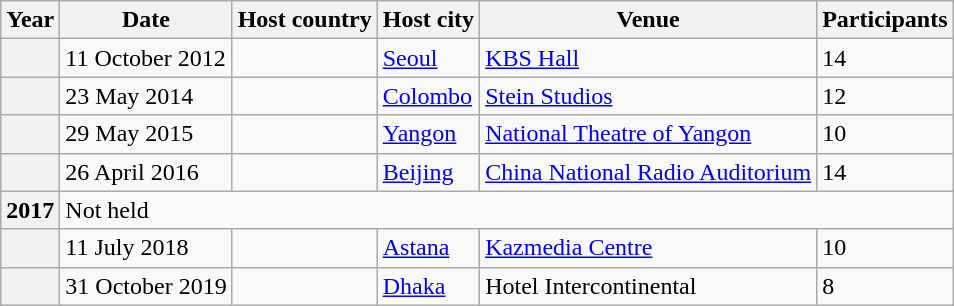<table class="wikitable sortable">
<tr>
<th>Year</th>
<th>Date</th>
<th>Host country</th>
<th>Host city</th>
<th>Venue</th>
<th>Participants</th>
</tr>
<tr>
<th></th>
<td>11 October 2012</td>
<td></td>
<td><a href='#'>Seoul</a></td>
<td><a href='#'>KBS Hall</a></td>
<td>14</td>
</tr>
<tr>
<th></th>
<td>23 May 2014</td>
<td></td>
<td><a href='#'>Colombo</a></td>
<td><a href='#'>Stein Studios</a></td>
<td>12</td>
</tr>
<tr>
<th></th>
<td>29 May 2015</td>
<td></td>
<td><a href='#'>Yangon</a></td>
<td><a href='#'>National Theatre of Yangon</a></td>
<td>10</td>
</tr>
<tr>
<th></th>
<td>26 April 2016</td>
<td></td>
<td><a href='#'>Beijing</a></td>
<td><a href='#'>China National Radio Auditorium</a></td>
<td>14</td>
</tr>
<tr>
<th>2017</th>
<td colspan="5">Not held</td>
</tr>
<tr>
<th></th>
<td>11 July 2018</td>
<td></td>
<td><a href='#'>Astana</a></td>
<td><a href='#'>Kazmedia Centre</a></td>
<td>10</td>
</tr>
<tr>
<th></th>
<td>31 October 2019</td>
<td></td>
<td><a href='#'>Dhaka</a></td>
<td>Hotel Intercontinental</td>
<td>8</td>
</tr>
</table>
